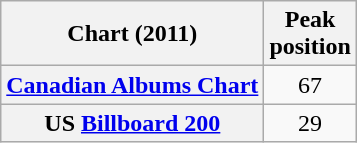<table class="wikitable sortable plainrowheaders">
<tr>
<th scope="col">Chart (2011)</th>
<th scope="col">Peak<br>position</th>
</tr>
<tr>
<th scope="row"><a href='#'>Canadian Albums Chart</a></th>
<td style="text-align:center;">67</td>
</tr>
<tr>
<th scope="row">US <a href='#'>Billboard 200</a></th>
<td style="text-align:center;">29</td>
</tr>
</table>
